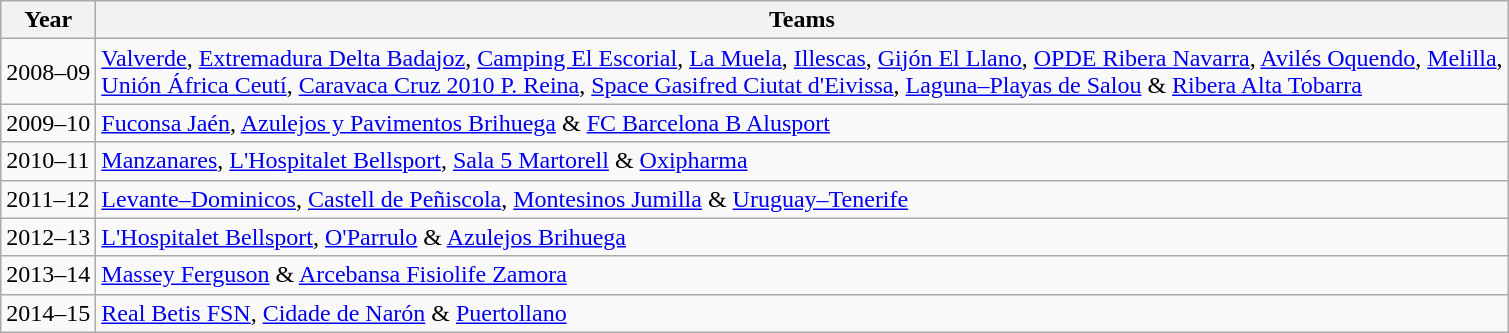<table class="wikitable">
<tr>
<th>Year</th>
<th>Teams</th>
</tr>
<tr>
<td>2008–09</td>
<td><a href='#'>Valverde</a>, <a href='#'>Extremadura Delta Badajoz</a>, <a href='#'>Camping El Escorial</a>, <a href='#'>La Muela</a>, <a href='#'>Illescas</a>, <a href='#'>Gijón El Llano</a>, <a href='#'>OPDE Ribera Navarra</a>, <a href='#'>Avilés Oquendo</a>, <a href='#'>Melilla</a>,<br> <a href='#'>Unión África Ceutí</a>, <a href='#'>Caravaca Cruz 2010 P. Reina</a>, <a href='#'>Space Gasifred Ciutat d'Eivissa</a>, <a href='#'>Laguna–Playas de Salou</a> & <a href='#'>Ribera Alta Tobarra</a></td>
</tr>
<tr>
<td>2009–10</td>
<td><a href='#'>Fuconsa Jaén</a>, <a href='#'>Azulejos y Pavimentos Brihuega</a> & <a href='#'>FC Barcelona B Alusport</a></td>
</tr>
<tr>
<td>2010–11</td>
<td><a href='#'>Manzanares</a>, <a href='#'>L'Hospitalet Bellsport</a>, <a href='#'>Sala 5 Martorell</a> & <a href='#'>Oxipharma</a></td>
</tr>
<tr>
<td>2011–12</td>
<td><a href='#'>Levante–Dominicos</a>, <a href='#'>Castell de Peñiscola</a>, <a href='#'>Montesinos Jumilla</a> & <a href='#'>Uruguay–Tenerife</a></td>
</tr>
<tr>
<td>2012–13</td>
<td><a href='#'>L'Hospitalet Bellsport</a>, <a href='#'>O'Parrulo</a> & <a href='#'>Azulejos Brihuega</a></td>
</tr>
<tr>
<td>2013–14</td>
<td><a href='#'>Massey Ferguson</a> & <a href='#'>Arcebansa Fisiolife Zamora</a></td>
</tr>
<tr>
<td>2014–15</td>
<td><a href='#'>Real Betis FSN</a>, <a href='#'>Cidade de Narón</a> & <a href='#'>Puertollano</a></td>
</tr>
</table>
